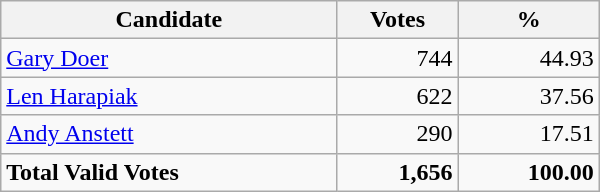<table class="wikitable" width="400">
<tr>
<th align="left">Candidate</th>
<th align="right">Votes</th>
<th align="right">%</th>
</tr>
<tr>
<td align="left"><a href='#'>Gary Doer</a></td>
<td align="right">744</td>
<td align="right">44.93</td>
</tr>
<tr>
<td align="left"><a href='#'>Len Harapiak</a></td>
<td align="right">622</td>
<td align="right">37.56</td>
</tr>
<tr>
<td align="left"><a href='#'>Andy Anstett</a></td>
<td align="right">290</td>
<td align="right">17.51</td>
</tr>
<tr>
<td align="left"><strong>Total Valid Votes</strong></td>
<td align="right"><strong>1,656</strong></td>
<td align="right"><strong>100.00</strong></td>
</tr>
</table>
